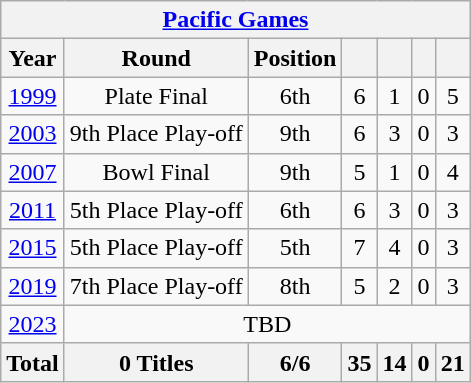<table class="wikitable" style="text-align: center;">
<tr>
<th colspan="7"><a href='#'>Pacific Games</a></th>
</tr>
<tr>
<th>Year</th>
<th>Round</th>
<th>Position</th>
<th></th>
<th></th>
<th></th>
<th></th>
</tr>
<tr>
<td> <a href='#'>1999</a></td>
<td>Plate Final</td>
<td>6th</td>
<td>6</td>
<td>1</td>
<td>0</td>
<td>5</td>
</tr>
<tr>
<td> <a href='#'>2003</a></td>
<td>9th Place Play-off</td>
<td>9th</td>
<td>6</td>
<td>3</td>
<td>0</td>
<td>3</td>
</tr>
<tr>
<td> <a href='#'>2007</a></td>
<td>Bowl Final</td>
<td>9th</td>
<td>5</td>
<td>1</td>
<td>0</td>
<td>4</td>
</tr>
<tr>
<td> <a href='#'>2011</a></td>
<td>5th Place Play-off</td>
<td>6th</td>
<td>6</td>
<td>3</td>
<td>0</td>
<td>3</td>
</tr>
<tr>
<td> <a href='#'>2015</a></td>
<td>5th Place Play-off</td>
<td>5th</td>
<td>7</td>
<td>4</td>
<td>0</td>
<td>3</td>
</tr>
<tr>
<td> <a href='#'>2019</a></td>
<td>7th Place Play-off</td>
<td>8th</td>
<td>5</td>
<td>2</td>
<td>0</td>
<td>3</td>
</tr>
<tr>
<td> <a href='#'>2023</a></td>
<td colspan="6">TBD</td>
</tr>
<tr>
<th>Total</th>
<th>0 Titles</th>
<th>6/6</th>
<th>35</th>
<th>14</th>
<th>0</th>
<th>21</th>
</tr>
</table>
